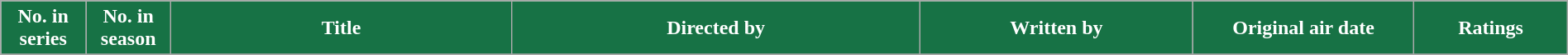<table class="wikitable plainrowheaders" style="width: 100%; margin-right: 0;">
<tr style="color:white">
<th style="background:#177245; width:5%;">No. in<br>series</th>
<th style="background:#177245; width:5%;">No. in<br>season</th>
<th style="background:#177245; width:20%;">Title</th>
<th style="background:#177245; width:24%;">Directed by</th>
<th style="background:#177245; width:16%;">Written by</th>
<th style="background:#177245; width:13%;">Original air date</th>
<th style="background:#177245; width:9%;">Ratings</th>
</tr>
<tr>
</tr>
</table>
